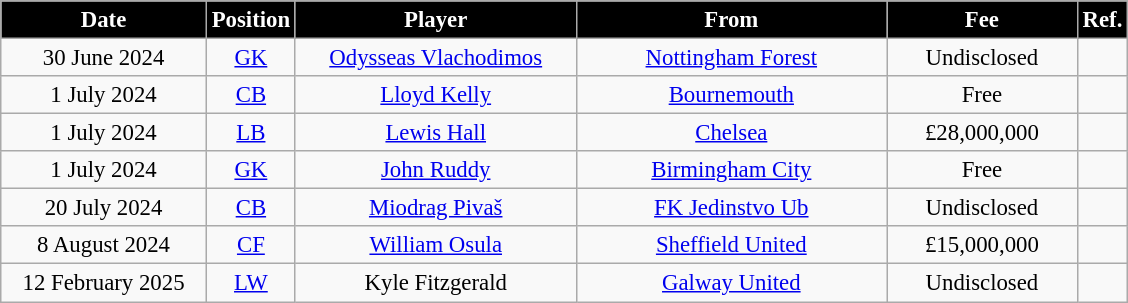<table class="wikitable" style="text-align:center;font-size:95%">
<tr>
<th style="background:black;color:#FFFFFF;width:130px">Date</th>
<th style="background:black;color:#FFFFFF;width:50px">Position</th>
<th style="background:black;color:#FFFFFF;width:180px">Player</th>
<th style="background:black;color:#FFFFFF;width:200px">From</th>
<th style="background:black;color:#FFFFFF;width:120px">Fee</th>
<th style="background:black;color:#FFFFFF;width:25px">Ref.</th>
</tr>
<tr>
<td>30 June 2024</td>
<td><a href='#'>GK</a></td>
<td> <a href='#'>Odysseas Vlachodimos</a></td>
<td> <a href='#'>Nottingham Forest</a></td>
<td>Undisclosed</td>
<td></td>
</tr>
<tr>
<td>1 July 2024</td>
<td><a href='#'>CB</a></td>
<td> <a href='#'>Lloyd Kelly</a></td>
<td> <a href='#'>Bournemouth</a></td>
<td>Free</td>
<td></td>
</tr>
<tr>
<td>1 July 2024</td>
<td><a href='#'>LB</a></td>
<td> <a href='#'>Lewis Hall</a></td>
<td> <a href='#'>Chelsea</a></td>
<td>£28,000,000</td>
<td></td>
</tr>
<tr>
<td>1 July 2024</td>
<td><a href='#'>GK</a></td>
<td> <a href='#'>John Ruddy</a></td>
<td> <a href='#'>Birmingham City</a></td>
<td>Free</td>
<td></td>
</tr>
<tr>
<td>20 July 2024</td>
<td><a href='#'>CB</a></td>
<td> <a href='#'>Miodrag Pivaš</a></td>
<td> <a href='#'>FK Jedinstvo Ub</a></td>
<td>Undisclosed</td>
<td></td>
</tr>
<tr>
<td>8 August 2024</td>
<td><a href='#'>CF</a></td>
<td> <a href='#'>William Osula</a></td>
<td> <a href='#'>Sheffield United</a></td>
<td>£15,000,000</td>
<td></td>
</tr>
<tr>
<td>12 February 2025</td>
<td><a href='#'>LW</a></td>
<td> Kyle Fitzgerald</td>
<td> <a href='#'>Galway United</a></td>
<td>Undisclosed</td>
<td></td>
</tr>
</table>
